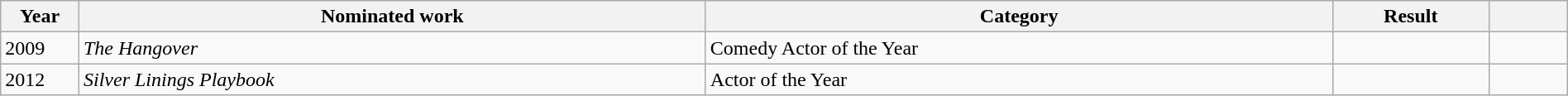<table class="wikitable" style="width:100%;">
<tr>
<th width=5%>Year</th>
<th style="width:40%;">Nominated work</th>
<th style="width:40%;">Category</th>
<th style="width:10%;">Result</th>
<th width=5%></th>
</tr>
<tr>
<td>2009</td>
<td><em>The Hangover</em></td>
<td>Comedy Actor of the Year</td>
<td></td>
<td style="text-align:center;"></td>
</tr>
<tr>
<td>2012</td>
<td><em>Silver Linings Playbook</em></td>
<td>Actor of the Year</td>
<td></td>
<td style="text-align:center;"></td>
</tr>
</table>
